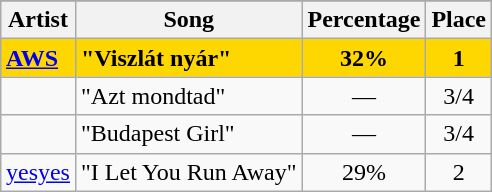<table class="sortable wikitable" style="margin: 1em auto 1em auto; text-align:center">
<tr>
</tr>
<tr>
<th>Artist</th>
<th>Song</th>
<th>Percentage</th>
<th>Place</th>
</tr>
<tr style="font-weight:bold;background:gold;">
<td align="left"><a href='#'>AWS</a></td>
<td align="left">"Viszlát nyár"</td>
<td>32%</td>
<td>1</td>
</tr>
<tr>
<td align="left"></td>
<td align="left">"Azt mondtad"</td>
<td data-sort-value="0">—</td>
<td>3/4</td>
</tr>
<tr>
<td align="left"></td>
<td align="left">"Budapest Girl"</td>
<td data-sort-value="0">—</td>
<td>3/4</td>
</tr>
<tr>
<td align="left"><a href='#'>yesyes</a></td>
<td align="left">"I Let You Run Away"</td>
<td>29%</td>
<td>2</td>
</tr>
</table>
